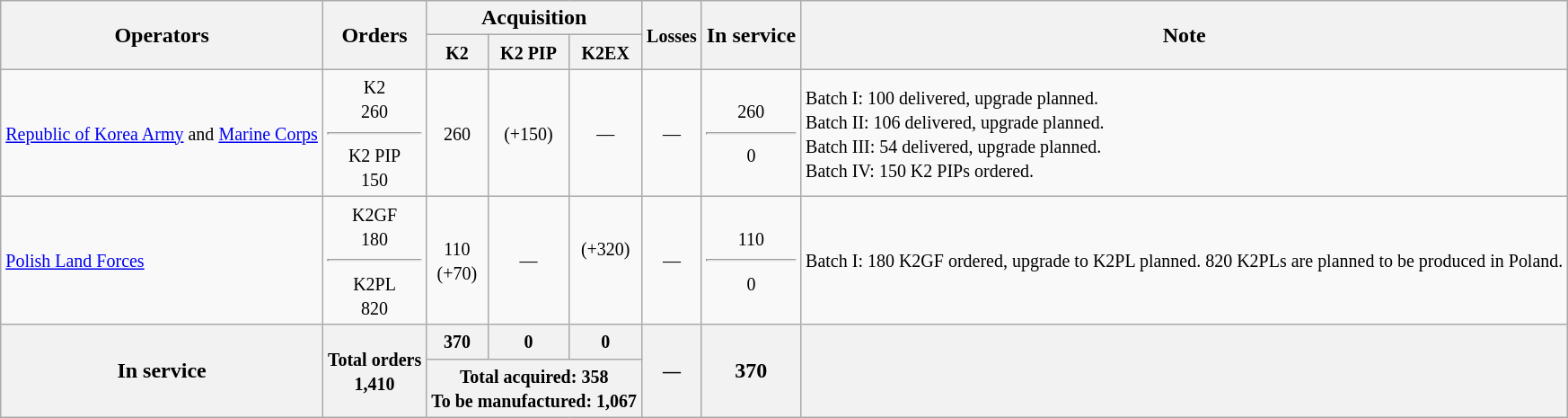<table class="wikitable">
<tr>
<th rowspan="2">Operators</th>
<th rowspan="2">Orders</th>
<th colspan="3">Acquisition</th>
<th rowspan="2"><small>Losses</small></th>
<th rowspan="2">In service</th>
<th rowspan="2">Note</th>
</tr>
<tr>
<th><small>K2</small></th>
<th><small>K2 PIP</small></th>
<th><small>K2EX</small></th>
</tr>
<tr>
<td><small> <a href='#'>Republic of Korea Army</a> and <a href='#'>Marine Corps</a></small></td>
<td align="center"><small>K2<br>260<hr>K2 PIP<br>150</small></td>
<td align="center"><small>260<br></small></td>
<td align="center"><small>(+150)<br></small></td>
<td align="center"><small>—</small></td>
<td align="center"><small>—</small></td>
<td align="center"><small>260<hr>0</small></td>
<td><small>Batch I: 100 delivered, upgrade planned.<br>Batch II: 106 delivered, upgrade planned.<br>Batch III: 54 delivered, upgrade planned.<br>Batch IV: 150 K2 PIPs ordered.</small></td>
</tr>
<tr>
<td><small> <a href='#'>Polish Land Forces</a></small></td>
<td align="center"><small>K2GF<br>180<hr>K2PL<br>820</small></td>
<td align="center"><small>110<br>(+70)<br></small></td>
<td align="center"><small>—</small></td>
<td align="center"><small>(+320)<br><br></small></td>
<td align="center"><small>—</small></td>
<td align="center"><small>110<hr>0</small></td>
<td><small>Batch I: 180 K2GF ordered, upgrade to K2PL planned. 820 K2PLs are planned to be produced in Poland.</small></td>
</tr>
<tr>
<th rowspan="2">In service</th>
<th align="center" rowspan="2"><small>Total orders<br>1,410</small></th>
<th align="center"><small>370</small></th>
<th align="center"><small>0</small></th>
<th align="center"><small>0</small></th>
<th rowspan="2"><small>—</small></th>
<th rowspan="2">370</th>
<th rowspan="2"></th>
</tr>
<tr>
<th colspan="3"><small>Total acquired: 358<br>To be manufactured: 1,067</small></th>
</tr>
</table>
